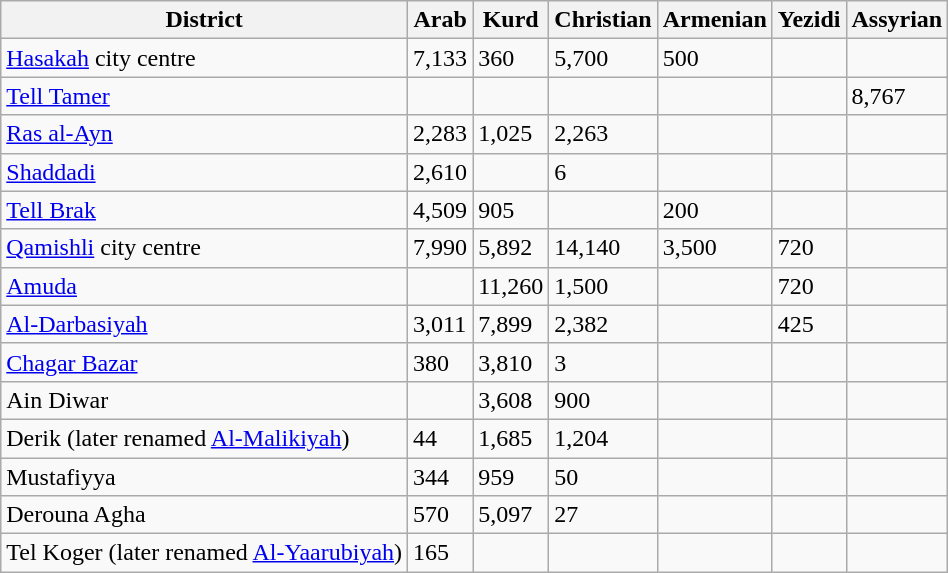<table class="wikitable sortable">
<tr>
<th>District</th>
<th>Arab</th>
<th>Kurd</th>
<th>Christian</th>
<th>Armenian</th>
<th>Yezidi</th>
<th>Assyrian</th>
</tr>
<tr>
<td><a href='#'>Hasakah</a> city centre</td>
<td>7,133</td>
<td>360</td>
<td>5,700</td>
<td>500</td>
<td></td>
<td></td>
</tr>
<tr>
<td><a href='#'>Tell Tamer</a></td>
<td></td>
<td></td>
<td></td>
<td></td>
<td></td>
<td>8,767</td>
</tr>
<tr>
<td><a href='#'>Ras al-Ayn</a></td>
<td>2,283</td>
<td>1,025</td>
<td>2,263</td>
<td></td>
<td></td>
<td></td>
</tr>
<tr>
<td><a href='#'>Shaddadi</a></td>
<td>2,610</td>
<td></td>
<td>6</td>
<td></td>
<td></td>
<td></td>
</tr>
<tr>
<td><a href='#'>Tell Brak</a></td>
<td>4,509</td>
<td>905</td>
<td></td>
<td>200</td>
<td></td>
<td></td>
</tr>
<tr>
<td><a href='#'>Qamishli</a> city centre</td>
<td>7,990</td>
<td>5,892</td>
<td>14,140</td>
<td>3,500</td>
<td>720</td>
<td></td>
</tr>
<tr>
<td><a href='#'>Amuda</a></td>
<td></td>
<td>11,260</td>
<td>1,500</td>
<td></td>
<td>720</td>
<td></td>
</tr>
<tr>
<td><a href='#'>Al-Darbasiyah</a></td>
<td>3,011</td>
<td>7,899</td>
<td>2,382</td>
<td></td>
<td>425</td>
<td></td>
</tr>
<tr>
<td><a href='#'>Chagar Bazar</a></td>
<td>380</td>
<td>3,810</td>
<td>3</td>
<td></td>
<td></td>
<td></td>
</tr>
<tr>
<td>Ain Diwar</td>
<td></td>
<td>3,608</td>
<td>900</td>
<td></td>
<td></td>
<td></td>
</tr>
<tr>
<td>Derik (later renamed <a href='#'>Al-Malikiyah</a>)</td>
<td>44</td>
<td>1,685</td>
<td>1,204</td>
<td></td>
<td></td>
<td></td>
</tr>
<tr>
<td>Mustafiyya</td>
<td>344</td>
<td>959</td>
<td>50</td>
<td></td>
<td></td>
<td></td>
</tr>
<tr>
<td>Derouna Agha</td>
<td>570</td>
<td>5,097</td>
<td>27</td>
<td></td>
<td></td>
<td></td>
</tr>
<tr>
<td>Tel Koger (later renamed <a href='#'>Al-Yaarubiyah</a>)</td>
<td>165</td>
<td></td>
<td></td>
<td></td>
<td></td>
<td></td>
</tr>
</table>
